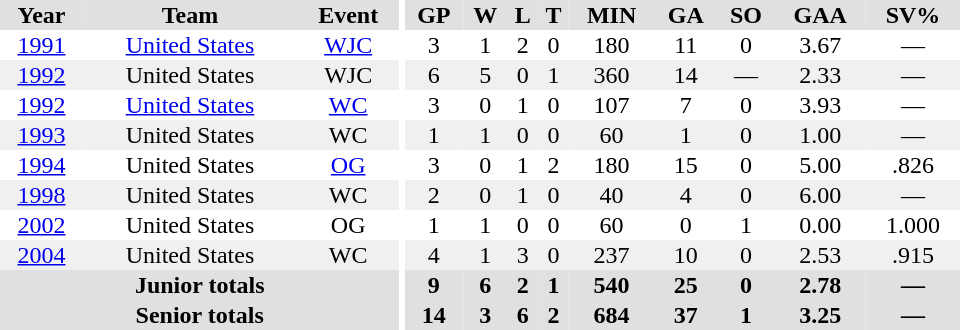<table border="0" cellpadding="1" cellspacing="0" ID="Table3" style="text-align:center; width:40em">
<tr ALIGN="center" bgcolor="#e0e0e0">
<th>Year</th>
<th>Team</th>
<th>Event</th>
<th rowspan="99" bgcolor="#ffffff"></th>
<th>GP</th>
<th>W</th>
<th>L</th>
<th>T</th>
<th>MIN</th>
<th>GA</th>
<th>SO</th>
<th>GAA</th>
<th>SV%</th>
</tr>
<tr>
<td><a href='#'>1991</a></td>
<td><a href='#'>United States</a></td>
<td><a href='#'>WJC</a></td>
<td>3</td>
<td>1</td>
<td>2</td>
<td>0</td>
<td>180</td>
<td>11</td>
<td>0</td>
<td>3.67</td>
<td>—</td>
</tr>
<tr bgcolor="#f0f0f0">
<td><a href='#'>1992</a></td>
<td>United States</td>
<td>WJC</td>
<td>6</td>
<td>5</td>
<td>0</td>
<td>1</td>
<td>360</td>
<td>14</td>
<td>—</td>
<td>2.33</td>
<td>—</td>
</tr>
<tr>
<td><a href='#'>1992</a></td>
<td><a href='#'>United States</a></td>
<td><a href='#'>WC</a></td>
<td>3</td>
<td>0</td>
<td>1</td>
<td>0</td>
<td>107</td>
<td>7</td>
<td>0</td>
<td>3.93</td>
<td>—</td>
</tr>
<tr bgcolor="#f0f0f0">
<td><a href='#'>1993</a></td>
<td>United States</td>
<td>WC</td>
<td>1</td>
<td>1</td>
<td>0</td>
<td>0</td>
<td>60</td>
<td>1</td>
<td>0</td>
<td>1.00</td>
<td>—</td>
</tr>
<tr>
<td><a href='#'>1994</a></td>
<td>United States</td>
<td><a href='#'>OG</a></td>
<td>3</td>
<td>0</td>
<td>1</td>
<td>2</td>
<td>180</td>
<td>15</td>
<td>0</td>
<td>5.00</td>
<td>.826</td>
</tr>
<tr bgcolor="#f0f0f0">
<td><a href='#'>1998</a></td>
<td>United States</td>
<td>WC</td>
<td>2</td>
<td>0</td>
<td>1</td>
<td>0</td>
<td>40</td>
<td>4</td>
<td>0</td>
<td>6.00</td>
<td>—</td>
</tr>
<tr>
<td><a href='#'>2002</a></td>
<td>United States</td>
<td>OG</td>
<td>1</td>
<td>1</td>
<td>0</td>
<td>0</td>
<td>60</td>
<td>0</td>
<td>1</td>
<td>0.00</td>
<td>1.000</td>
</tr>
<tr bgcolor="#f0f0f0">
<td><a href='#'>2004</a></td>
<td>United States</td>
<td>WC</td>
<td>4</td>
<td>1</td>
<td>3</td>
<td>0</td>
<td>237</td>
<td>10</td>
<td>0</td>
<td>2.53</td>
<td>.915</td>
</tr>
<tr bgcolor="#e0e0e0">
<th colspan="3">Junior totals</th>
<th>9</th>
<th>6</th>
<th>2</th>
<th>1</th>
<th>540</th>
<th>25</th>
<th>0</th>
<th>2.78</th>
<th>—</th>
</tr>
<tr bgcolor="#e0e0e0">
<th colspan="3">Senior totals</th>
<th>14</th>
<th>3</th>
<th>6</th>
<th>2</th>
<th>684</th>
<th>37</th>
<th>1</th>
<th>3.25</th>
<th>—</th>
</tr>
</table>
